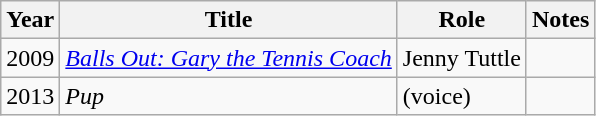<table class="wikitable sortable">
<tr>
<th>Year</th>
<th>Title</th>
<th>Role</th>
<th class="unsortable">Notes</th>
</tr>
<tr>
<td>2009</td>
<td><em><a href='#'>Balls Out: Gary the Tennis Coach</a></em></td>
<td>Jenny Tuttle</td>
<td></td>
</tr>
<tr>
<td>2013</td>
<td><em>Pup</em></td>
<td>(voice)</td>
<td></td>
</tr>
</table>
